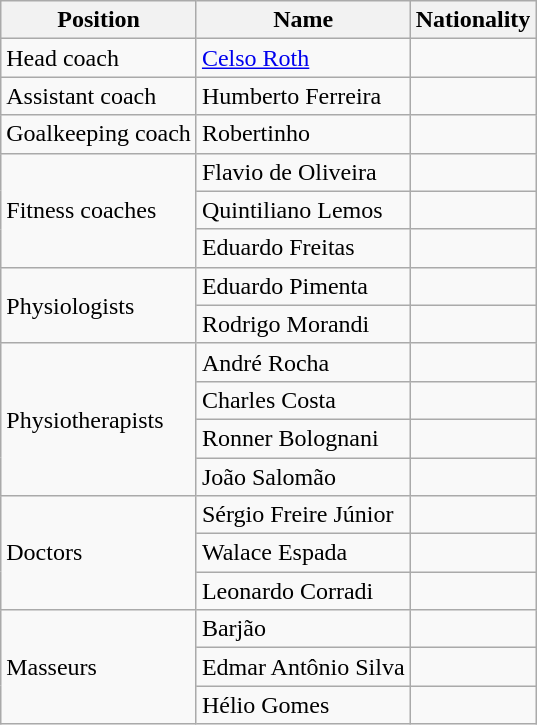<table class="wikitable">
<tr>
<th>Position</th>
<th>Name</th>
<th>Nationality</th>
</tr>
<tr>
<td>Head coach</td>
<td><a href='#'>Celso Roth</a></td>
<td></td>
</tr>
<tr>
<td>Assistant coach</td>
<td>Humberto Ferreira</td>
<td></td>
</tr>
<tr>
<td>Goalkeeping coach</td>
<td>Robertinho</td>
<td></td>
</tr>
<tr>
<td rowspan=3>Fitness coaches</td>
<td>Flavio de Oliveira</td>
<td></td>
</tr>
<tr>
<td>Quintiliano Lemos</td>
<td></td>
</tr>
<tr>
<td>Eduardo Freitas</td>
<td></td>
</tr>
<tr>
<td rowspan=2>Physiologists</td>
<td>Eduardo Pimenta</td>
<td></td>
</tr>
<tr>
<td>Rodrigo Morandi</td>
<td></td>
</tr>
<tr>
<td rowspan=4>Physiotherapists</td>
<td>André Rocha</td>
<td></td>
</tr>
<tr>
<td>Charles Costa</td>
<td></td>
</tr>
<tr>
<td>Ronner Bolognani</td>
<td></td>
</tr>
<tr>
<td>João Salomão</td>
<td></td>
</tr>
<tr>
<td rowspan=3>Doctors</td>
<td>Sérgio Freire Júnior</td>
<td></td>
</tr>
<tr>
<td>Walace Espada</td>
<td></td>
</tr>
<tr>
<td>Leonardo Corradi</td>
<td></td>
</tr>
<tr>
<td rowspan=3>Masseurs</td>
<td>Barjão</td>
<td></td>
</tr>
<tr>
<td>Edmar Antônio Silva</td>
<td></td>
</tr>
<tr>
<td>Hélio Gomes</td>
<td></td>
</tr>
</table>
